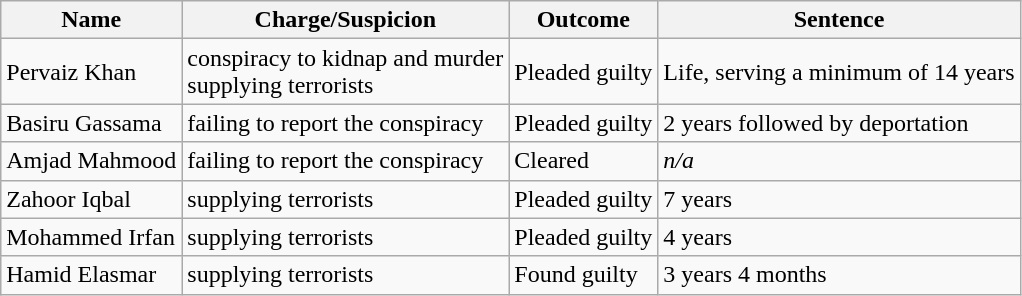<table class="wikitable" style="text-align: left">
<tr>
<th>Name</th>
<th>Charge/Suspicion</th>
<th>Outcome</th>
<th>Sentence</th>
</tr>
<tr>
<td>Pervaiz Khan</td>
<td>conspiracy to kidnap and murder <br> supplying terrorists</td>
<td>Pleaded guilty</td>
<td>Life, serving a minimum of 14 years</td>
</tr>
<tr>
<td>Basiru Gassama</td>
<td>failing to report the conspiracy</td>
<td>Pleaded guilty</td>
<td>2 years followed by deportation</td>
</tr>
<tr>
<td>Amjad Mahmood</td>
<td>failing to report the conspiracy</td>
<td>Cleared</td>
<td><em>n/a</em></td>
</tr>
<tr>
<td>Zahoor Iqbal</td>
<td>supplying terrorists</td>
<td>Pleaded guilty</td>
<td>7 years</td>
</tr>
<tr>
<td>Mohammed Irfan</td>
<td>supplying terrorists</td>
<td>Pleaded guilty</td>
<td>4 years</td>
</tr>
<tr>
<td>Hamid Elasmar</td>
<td>supplying terrorists</td>
<td>Found guilty</td>
<td>3 years 4 months</td>
</tr>
</table>
